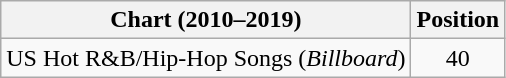<table class="wikitable">
<tr>
<th scope="col">Chart (2010–2019)</th>
<th scope="col">Position</th>
</tr>
<tr>
<td>US Hot R&B/Hip-Hop Songs (<em>Billboard</em>)</td>
<td style="text-align:center;">40</td>
</tr>
</table>
